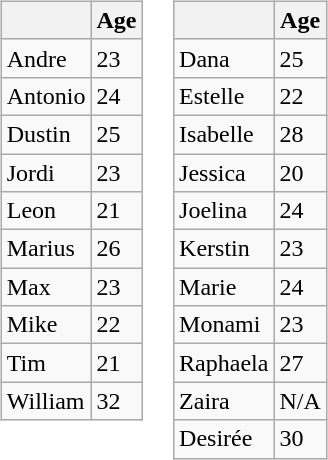<table>
<tr valign="top">
<td><br><table class= "wikitable sortable">
<tr>
<th></th>
<th>Age</th>
</tr>
<tr>
<td>Andre</td>
<td>23</td>
</tr>
<tr>
<td>Antonio</td>
<td>24</td>
</tr>
<tr>
<td>Dustin</td>
<td>25</td>
</tr>
<tr>
<td>Jordi</td>
<td>23</td>
</tr>
<tr>
<td>Leon</td>
<td>21</td>
</tr>
<tr>
<td>Marius</td>
<td>26</td>
</tr>
<tr>
<td>Max</td>
<td>23</td>
</tr>
<tr>
<td>Mike</td>
<td>22</td>
</tr>
<tr>
<td>Tim</td>
<td>21</td>
</tr>
<tr>
<td>William</td>
<td>32</td>
</tr>
</table>
</td>
<td><br><table class= "wikitable sortable">
<tr>
<th></th>
<th>Age</th>
</tr>
<tr>
<td>Dana</td>
<td>25</td>
</tr>
<tr>
<td>Estelle</td>
<td>22</td>
</tr>
<tr>
<td>Isabelle</td>
<td>28</td>
</tr>
<tr>
<td>Jessica</td>
<td>20</td>
</tr>
<tr>
<td>Joelina</td>
<td>24</td>
</tr>
<tr>
<td>Kerstin</td>
<td>23</td>
</tr>
<tr>
<td>Marie</td>
<td>24</td>
</tr>
<tr>
<td>Monami</td>
<td>23</td>
</tr>
<tr>
<td>Raphaela</td>
<td>27</td>
</tr>
<tr>
<td>Zaira</td>
<td>N/A</td>
</tr>
<tr>
<td>Desirée</td>
<td>30</td>
</tr>
</table>
</td>
</tr>
</table>
